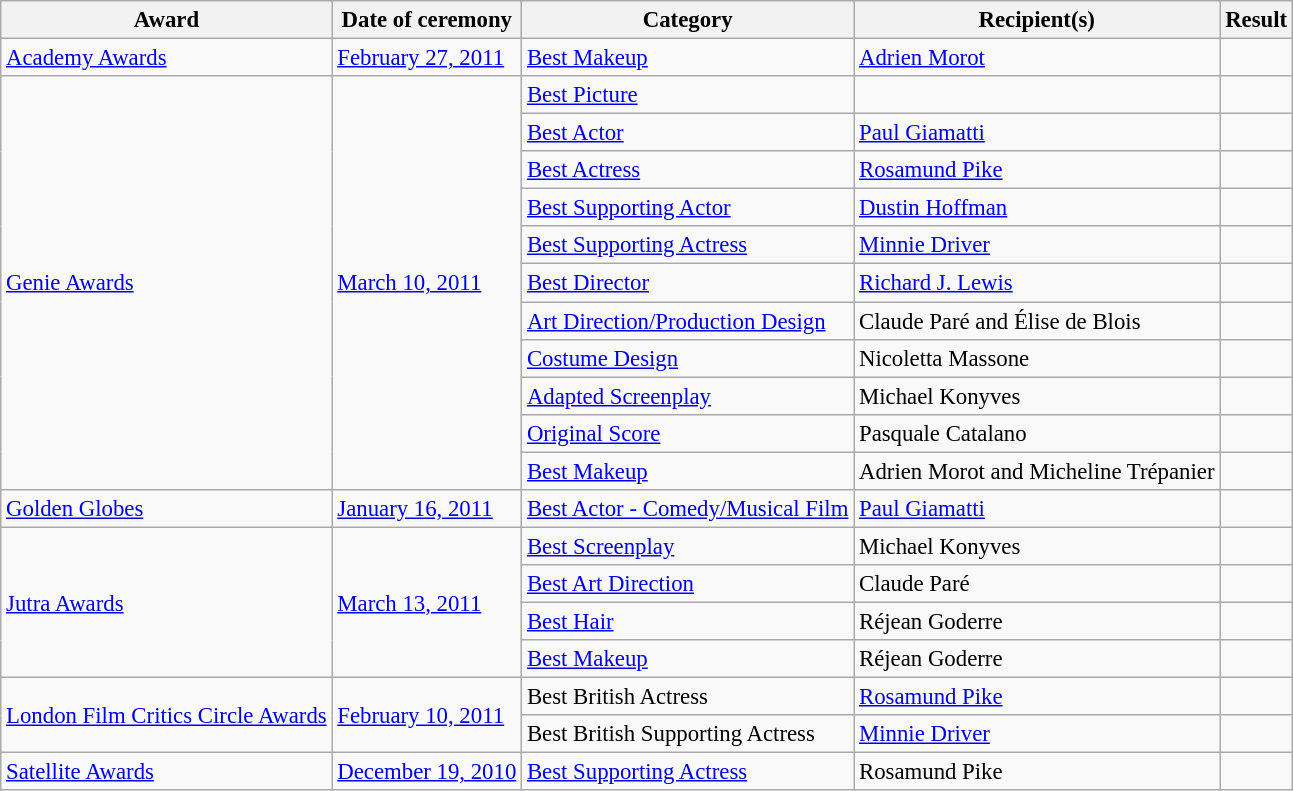<table class="wikitable" style="font-size: 95%;">
<tr>
<th>Award</th>
<th>Date of ceremony</th>
<th>Category</th>
<th>Recipient(s)</th>
<th>Result</th>
</tr>
<tr>
<td><a href='#'>Academy Awards</a></td>
<td><a href='#'>February 27, 2011</a></td>
<td><a href='#'>Best Makeup</a></td>
<td><a href='#'>Adrien Morot</a></td>
<td></td>
</tr>
<tr>
<td rowspan="11"><a href='#'>Genie Awards</a></td>
<td rowspan="11"><a href='#'>March 10, 2011</a></td>
<td><a href='#'>Best Picture</a></td>
<td></td>
<td></td>
</tr>
<tr>
<td><a href='#'>Best Actor</a></td>
<td><a href='#'>Paul Giamatti</a></td>
<td></td>
</tr>
<tr>
<td><a href='#'>Best Actress</a></td>
<td><a href='#'>Rosamund Pike</a></td>
<td></td>
</tr>
<tr>
<td><a href='#'>Best Supporting Actor</a></td>
<td><a href='#'>Dustin Hoffman</a></td>
<td></td>
</tr>
<tr>
<td><a href='#'>Best Supporting Actress</a></td>
<td><a href='#'>Minnie Driver</a></td>
<td></td>
</tr>
<tr>
<td><a href='#'>Best Director</a></td>
<td><a href='#'>Richard J. Lewis</a></td>
<td></td>
</tr>
<tr>
<td><a href='#'>Art Direction/Production Design</a></td>
<td>Claude Paré and Élise de Blois</td>
<td></td>
</tr>
<tr>
<td><a href='#'>Costume Design</a></td>
<td>Nicoletta Massone</td>
<td></td>
</tr>
<tr>
<td><a href='#'>Adapted Screenplay</a></td>
<td>Michael Konyves</td>
<td></td>
</tr>
<tr>
<td><a href='#'>Original Score</a></td>
<td>Pasquale Catalano</td>
<td></td>
</tr>
<tr>
<td><a href='#'>Best Makeup</a></td>
<td>Adrien Morot and Micheline Trépanier</td>
<td></td>
</tr>
<tr>
<td><a href='#'>Golden Globes</a></td>
<td><a href='#'>January 16, 2011</a></td>
<td><a href='#'>Best Actor - Comedy/Musical Film</a></td>
<td><a href='#'>Paul Giamatti</a></td>
<td></td>
</tr>
<tr>
<td rowspan=4><a href='#'>Jutra Awards</a></td>
<td rowspan=4><a href='#'>March 13, 2011</a></td>
<td><a href='#'>Best Screenplay</a></td>
<td>Michael Konyves</td>
<td></td>
</tr>
<tr>
<td><a href='#'>Best Art Direction</a></td>
<td>Claude Paré</td>
<td></td>
</tr>
<tr>
<td><a href='#'>Best Hair</a></td>
<td>Réjean Goderre</td>
<td></td>
</tr>
<tr>
<td><a href='#'>Best Makeup</a></td>
<td>Réjean Goderre</td>
<td></td>
</tr>
<tr>
<td rowspan="2"><a href='#'>London Film Critics Circle Awards</a></td>
<td rowspan="2"><a href='#'>February 10, 2011</a></td>
<td>Best British Actress</td>
<td><a href='#'>Rosamund Pike</a></td>
<td></td>
</tr>
<tr>
<td>Best British Supporting Actress</td>
<td><a href='#'>Minnie Driver</a></td>
<td></td>
</tr>
<tr>
<td><a href='#'>Satellite Awards</a></td>
<td><a href='#'>December 19, 2010</a></td>
<td><a href='#'>Best Supporting Actress</a></td>
<td>Rosamund Pike</td>
<td></td>
</tr>
</table>
